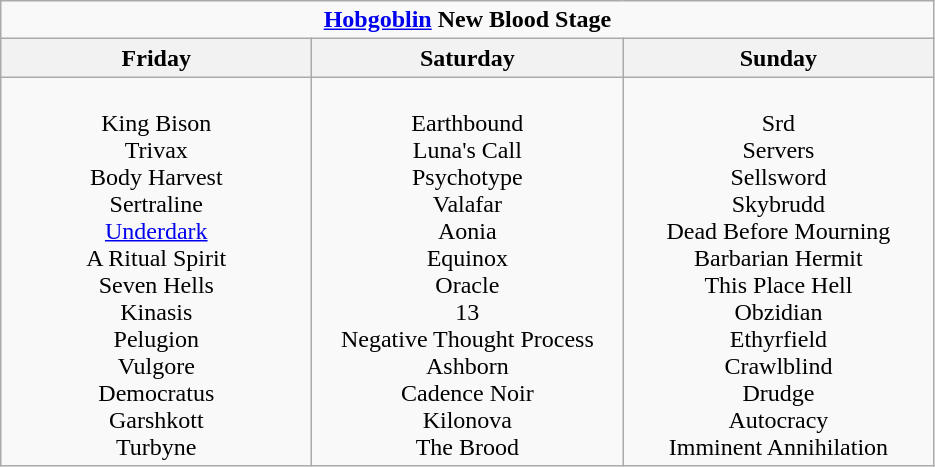<table class="wikitable">
<tr>
<td colspan="3" align="center"><strong><a href='#'>Hobgoblin</a> New Blood Stage</strong></td>
</tr>
<tr>
<th>Friday</th>
<th>Saturday</th>
<th>Sunday</th>
</tr>
<tr>
<td align="center" valign="top" width="200"><br>King Bison<br>
Trivax<br>
Body Harvest<br>
Sertraline<br>
<a href='#'>Underdark</a><br>
A Ritual Spirit<br>
Seven Hells<br>
Kinasis<br>
Pelugion<br>
Vulgore<br>
Democratus<br>
Garshkott<br>
Turbyne</td>
<td align="center" valign="top" width="200"><br>Earthbound<br>
Luna's Call<br>
Psychotype<br>
Valafar<br>
Aonia<br>
Equinox<br>
Oracle<br>
13<br>
Negative Thought Process<br>
Ashborn<br>
Cadence Noir<br>
Kilonova<br>
The Brood</td>
<td align="center" valign="top" width="200"><br>Srd<br>
Servers<br>
Sellsword<br>
Skybrudd<br>
Dead Before Mourning<br>
Barbarian Hermit<br>
This Place Hell<br>
Obzidian<br>
Ethyrfield<br>
Crawlblind<br>
Drudge<br>
Autocracy<br>
Imminent Annihilation</td>
</tr>
</table>
